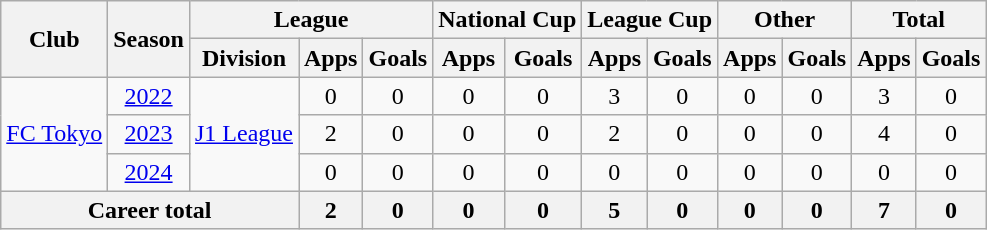<table class="wikitable" style="text-align: center">
<tr>
<th rowspan="2">Club</th>
<th rowspan="2">Season</th>
<th colspan="3">League</th>
<th colspan="2">National Cup</th>
<th colspan="2">League Cup</th>
<th colspan="2">Other</th>
<th colspan="2">Total</th>
</tr>
<tr>
<th>Division</th>
<th>Apps</th>
<th>Goals</th>
<th>Apps</th>
<th>Goals</th>
<th>Apps</th>
<th>Goals</th>
<th>Apps</th>
<th>Goals</th>
<th>Apps</th>
<th>Goals</th>
</tr>
<tr>
<td rowspan="3"><a href='#'>FC Tokyo</a></td>
<td><a href='#'>2022</a></td>
<td rowspan="3"><a href='#'>J1 League</a></td>
<td>0</td>
<td>0</td>
<td>0</td>
<td>0</td>
<td>3</td>
<td>0</td>
<td>0</td>
<td>0</td>
<td>3</td>
<td>0</td>
</tr>
<tr>
<td><a href='#'>2023</a></td>
<td>2</td>
<td>0</td>
<td>0</td>
<td>0</td>
<td>2</td>
<td>0</td>
<td>0</td>
<td>0</td>
<td>4</td>
<td>0</td>
</tr>
<tr>
<td><a href='#'>2024</a></td>
<td>0</td>
<td>0</td>
<td>0</td>
<td>0</td>
<td>0</td>
<td>0</td>
<td>0</td>
<td>0</td>
<td>0</td>
<td>0</td>
</tr>
<tr>
<th colspan=3>Career total</th>
<th>2</th>
<th>0</th>
<th>0</th>
<th>0</th>
<th>5</th>
<th>0</th>
<th>0</th>
<th>0</th>
<th>7</th>
<th>0</th>
</tr>
</table>
